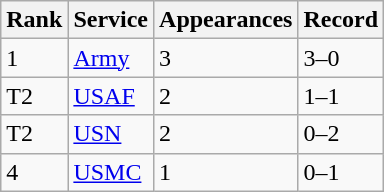<table class="wikitable">
<tr>
<th>Rank</th>
<th>Service</th>
<th>Appearances</th>
<th>Record</th>
</tr>
<tr>
<td>1</td>
<td><a href='#'>Army</a></td>
<td>3</td>
<td>3–0</td>
</tr>
<tr>
<td>T2</td>
<td><a href='#'>USAF</a></td>
<td>2</td>
<td>1–1</td>
</tr>
<tr>
<td>T2</td>
<td><a href='#'>USN</a></td>
<td>2</td>
<td>0–2</td>
</tr>
<tr>
<td>4</td>
<td><a href='#'>USMC</a></td>
<td>1</td>
<td>0–1</td>
</tr>
</table>
